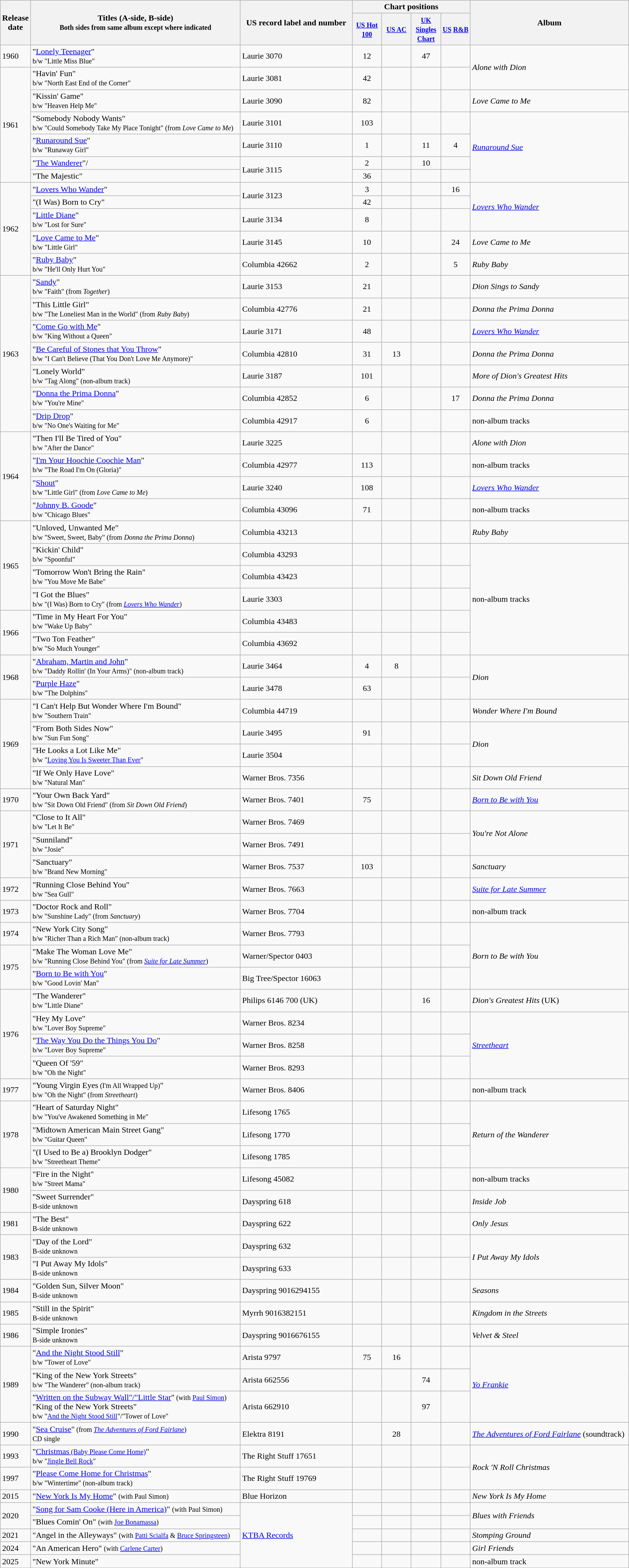<table class="wikitable">
<tr>
<th style="width:28px;" rowspan="2">Release date</th>
<th style="width:400px;" rowspan="2">Titles (A-side, B-side)<br><small>Both sides from same album except where indicated</small></th>
<th style="width:210px;" rowspan="2">US record label and number</th>
<th colspan="4">Chart positions</th>
<th style="width:300px;" rowspan="2">Album</th>
</tr>
<tr>
<th style="width:50px;"><small><a href='#'>US Hot 100</a></small></th>
<th style="width:50px;"><small><a href='#'>US AC</a></small></th>
<th style="width:50px;"><small><a href='#'>UK Singles Chart</a></small></th>
<th style="width:50px;"><small><a href='#'>US</a> <a href='#'>R&B</a></small></th>
</tr>
<tr>
<td>1960</td>
<td>"<a href='#'>Lonely Teenager</a>"<br><small>b/w "Little Miss Blue"</small></td>
<td>Laurie 3070</td>
<td style="text-align:center;">12</td>
<td style="text-align:center;"></td>
<td style="text-align:center;">47</td>
<td style="text-align:center;"></td>
<td rowspan="2"><em>Alone with Dion</em></td>
</tr>
<tr>
<td rowspan="6">1961</td>
<td>"Havin' Fun"<br><small>b/w "North East End of the Corner"</small></td>
<td>Laurie 3081</td>
<td style="text-align:center;">42</td>
<td style="text-align:center;"></td>
<td style="text-align:center;"></td>
<td style="text-align:center;"></td>
</tr>
<tr>
<td>"Kissin' Game"<br><small>b/w "Heaven Help Me"</small></td>
<td>Laurie 3090</td>
<td style="text-align:center;">82</td>
<td style="text-align:center;"></td>
<td style="text-align:center;"></td>
<td style="text-align:center;"></td>
<td><em>Love Came to Me</em></td>
</tr>
<tr>
<td>"Somebody Nobody Wants"<br><small>b/w "Could Somebody Take My Place Tonight" (from <em>Love Came to Me</em>)</small></td>
<td>Laurie 3101</td>
<td style="text-align:center;">103</td>
<td style="text-align:center;"></td>
<td style="text-align:center;"></td>
<td style="text-align:center;"></td>
<td rowspan="4"><em><a href='#'>Runaround Sue</a></em></td>
</tr>
<tr>
<td>"<a href='#'>Runaround Sue</a>"<br><small>b/w "Runaway Girl"</small></td>
<td>Laurie 3110</td>
<td style="text-align:center;">1</td>
<td style="text-align:center;"></td>
<td style="text-align:center;">11</td>
<td style="text-align:center;">4</td>
</tr>
<tr>
<td>"<a href='#'>The Wanderer</a>"/</td>
<td rowspan="2">Laurie 3115</td>
<td style="text-align:center;">2</td>
<td style="text-align:center;"></td>
<td style="text-align:center;">10</td>
<td style="text-align:center;"></td>
</tr>
<tr>
<td>"The Majestic"</td>
<td style="text-align:center;">36</td>
<td style="text-align:center;"></td>
<td style="text-align:center;"></td>
<td style="text-align:center;"></td>
</tr>
<tr>
<td rowspan="5">1962</td>
<td>"<a href='#'>Lovers Who Wander</a>"</td>
<td rowspan="2">Laurie 3123</td>
<td style="text-align:center;">3</td>
<td style="text-align:center;"></td>
<td style="text-align:center;"></td>
<td style="text-align:center;">16</td>
<td rowspan="3"><em><a href='#'>Lovers Who Wander</a></em></td>
</tr>
<tr>
<td>"(I Was) Born to Cry"</td>
<td style="text-align:center;">42</td>
<td style="text-align:center;"></td>
<td style="text-align:center;"></td>
<td style="text-align:center;"></td>
</tr>
<tr>
<td>"<a href='#'>Little Diane</a>"<br><small>b/w "Lost for Sure"</small></td>
<td>Laurie 3134</td>
<td style="text-align:center;">8</td>
<td style="text-align:center;"></td>
<td style="text-align:center;"></td>
<td style="text-align:center;"></td>
</tr>
<tr>
<td>"<a href='#'>Love Came to Me</a>"<br><small>b/w "Little Girl"</small></td>
<td>Laurie 3145</td>
<td style="text-align:center;">10</td>
<td style="text-align:center;"></td>
<td style="text-align:center;"></td>
<td style="text-align:center;">24</td>
<td><em>Love Came to Me</em></td>
</tr>
<tr>
<td>"<a href='#'>Ruby Baby</a>"<br><small>b/w "He'll Only Hurt You"</small></td>
<td>Columbia 42662</td>
<td style="text-align:center;">2</td>
<td style="text-align:center;"></td>
<td style="text-align:center;"></td>
<td style="text-align:center;">5</td>
<td><em>Ruby Baby</em></td>
</tr>
<tr>
<td rowspan="7">1963</td>
<td>"<a href='#'>Sandy</a>"<br><small>b/w "Faith" (from <em>Together</em>)</small></td>
<td>Laurie 3153</td>
<td style="text-align:center;">21</td>
<td style="text-align:center;"></td>
<td style="text-align:center;"></td>
<td style="text-align:center;"></td>
<td><em>Dion Sings to Sandy</em></td>
</tr>
<tr>
<td>"This Little Girl"<br><small>b/w "The Loneliest Man in the World" (from <em>Ruby Baby</em>)</small></td>
<td>Columbia 42776</td>
<td style="text-align:center;">21</td>
<td style="text-align:center;"></td>
<td style="text-align:center;"></td>
<td style="text-align:center;"></td>
<td><em>Donna the Prima Donna</em></td>
</tr>
<tr>
<td>"<a href='#'>Come Go with Me</a>"<br><small>b/w "King Without a Queen"</small></td>
<td>Laurie 3171</td>
<td style="text-align:center;">48</td>
<td style="text-align:center;"></td>
<td style="text-align:center;"></td>
<td style="text-align:center;"></td>
<td><em><a href='#'>Lovers Who Wander</a></em></td>
</tr>
<tr>
<td>"<a href='#'>Be Careful of Stones that You Throw</a>"<br><small>b/w "I Can't Believe (That You Don't Love Me Anymore)"</small></td>
<td>Columbia 42810</td>
<td style="text-align:center;">31</td>
<td style="text-align:center;">13</td>
<td style="text-align:center;"></td>
<td style="text-align:center;"></td>
<td><em>Donna the Prima Donna</em></td>
</tr>
<tr>
<td>"Lonely World"<br><small>b/w "Tag Along" (non-album track)</small></td>
<td>Laurie 3187</td>
<td style="text-align:center;">101</td>
<td style="text-align:center;"></td>
<td style="text-align:center;"></td>
<td style="text-align:center;"></td>
<td><em>More of Dion's Greatest Hits</em></td>
</tr>
<tr>
<td>"<a href='#'>Donna the Prima Donna</a>"<br><small>b/w "You're Mine"</small></td>
<td>Columbia 42852</td>
<td style="text-align:center;">6</td>
<td style="text-align:center;"></td>
<td style="text-align:center;"></td>
<td style="text-align:center;">17</td>
<td><em>Donna the Prima Donna</em></td>
</tr>
<tr>
<td>"<a href='#'>Drip Drop</a>"<br><small>b/w "No One's Waiting for Me"</small></td>
<td>Columbia 42917</td>
<td style="text-align:center;">6</td>
<td style="text-align:center;"></td>
<td style="text-align:center;"></td>
<td style="text-align:center;"></td>
<td>non-album tracks</td>
</tr>
<tr>
<td rowspan="4">1964</td>
<td>"Then I'll Be Tired of You"<br><small>b/w "After the Dance"</small></td>
<td>Laurie 3225</td>
<td style="text-align:center;"></td>
<td style="text-align:center;"></td>
<td style="text-align:center;"></td>
<td style="text-align:center;"></td>
<td><em>Alone with Dion</em></td>
</tr>
<tr>
<td>"<a href='#'>I'm Your Hoochie Coochie Man</a>"<br><small>b/w "The Road I'm On (Gloria)"</small></td>
<td>Columbia 42977</td>
<td style="text-align:center;">113</td>
<td style="text-align:center;"></td>
<td style="text-align:center;"></td>
<td style="text-align:center;"></td>
<td>non-album tracks</td>
</tr>
<tr>
<td>"<a href='#'>Shout</a>"<br><small>b/w "Little Girl" (from <em>Love Came to Me</em>)</small></td>
<td>Laurie 3240</td>
<td style="text-align:center;">108</td>
<td style="text-align:center;"></td>
<td style="text-align:center;"></td>
<td style="text-align:center;"></td>
<td><em><a href='#'>Lovers Who Wander</a></em></td>
</tr>
<tr>
<td>"<a href='#'>Johnny B. Goode</a>"<br><small>b/w "Chicago Blues"</small></td>
<td>Columbia 43096</td>
<td style="text-align:center;">71</td>
<td style="text-align:center;"></td>
<td style="text-align:center;"></td>
<td style="text-align:center;"></td>
<td>non-album tracks</td>
</tr>
<tr>
<td rowspan="4">1965</td>
<td>"Unloved, Unwanted Me"<br><small>b/w "Sweet, Sweet, Baby" (from <em>Donna the Prima Donna</em>)</small></td>
<td>Columbia 43213</td>
<td style="text-align:center;"></td>
<td style="text-align:center;"></td>
<td style="text-align:center;"></td>
<td style="text-align:center;"></td>
<td><em>Ruby Baby</em></td>
</tr>
<tr>
<td>"Kickin' Child"<br><small>b/w "Spoonful"</small></td>
<td>Columbia 43293</td>
<td style="text-align:center;"></td>
<td style="text-align:center;"></td>
<td style="text-align:center;"></td>
<td style="text-align:center;"></td>
<td rowspan="5">non-album tracks</td>
</tr>
<tr>
<td>"Tomorrow Won't Bring the Rain"<br><small>b/w "You Move Me Babe"</small></td>
<td>Columbia 43423</td>
<td style="text-align:center;"></td>
<td style="text-align:center;"></td>
<td style="text-align:center;"></td>
<td style="text-align:center;"></td>
</tr>
<tr>
<td>"I Got the Blues"<br><small>b/w "(I Was) Born to Cry" (from <em><a href='#'>Lovers Who Wander</a></em>)</small></td>
<td>Laurie 3303</td>
<td style="text-align:center;"></td>
<td style="text-align:center;"></td>
<td style="text-align:center;"></td>
<td style="text-align:center;"></td>
</tr>
<tr>
<td rowspan="2">1966</td>
<td>"Time in My Heart For You"<br><small>b/w "Wake Up Baby"</small></td>
<td>Columbia 43483</td>
<td style="text-align:center;"></td>
<td style="text-align:center;"></td>
<td style="text-align:center;"></td>
<td style="text-align:center;"></td>
</tr>
<tr>
<td>"Two Ton Feather"<br><small>b/w "So Much Younger"</small></td>
<td>Columbia 43692</td>
<td style="text-align:center;"></td>
<td style="text-align:center;"></td>
<td style="text-align:center;"></td>
<td style="text-align:center;"></td>
</tr>
<tr>
<td rowspan="2">1968</td>
<td>"<a href='#'>Abraham, Martin and John</a>"<br><small>b/w "Daddy Rollin' (In Your Arms)" (non-album track)</small></td>
<td>Laurie 3464</td>
<td style="text-align:center;">4</td>
<td style="text-align:center;">8</td>
<td style="text-align:center;"></td>
<td style="text-align:center;"></td>
<td rowspan="2"><em>Dion</em></td>
</tr>
<tr>
<td>"<a href='#'>Purple Haze</a>"<br><small>b/w "The Dolphins"</small></td>
<td>Laurie 3478</td>
<td style="text-align:center;">63</td>
<td style="text-align:center;"></td>
<td style="text-align:center;"></td>
<td style="text-align:center;"></td>
</tr>
<tr>
<td rowspan="4">1969</td>
<td>"I Can't Help But Wonder Where I'm Bound"<br><small>b/w "Southern Train"</small></td>
<td>Columbia 44719</td>
<td style="text-align:center;"></td>
<td style="text-align:center;"></td>
<td style="text-align:center;"></td>
<td style="text-align:center;"></td>
<td><em>Wonder Where I'm Bound</em></td>
</tr>
<tr>
<td>"From Both Sides Now"<br><small>b/w "Sun Fun Song"</small></td>
<td>Laurie 3495</td>
<td style="text-align:center;">91</td>
<td style="text-align:center;"></td>
<td style="text-align:center;"></td>
<td style="text-align:center;"></td>
<td rowspan="2"><em>Dion</em></td>
</tr>
<tr>
<td>"He Looks a Lot Like Me"<br><small>b/w "<a href='#'>Loving You Is Sweeter Than Ever</a>"</small></td>
<td>Laurie 3504</td>
<td style="text-align:center;"></td>
<td style="text-align:center;"></td>
<td style="text-align:center;"></td>
<td style="text-align:center;"></td>
</tr>
<tr>
<td>"If We Only Have Love"<br><small>b/w "Natural Man"</small></td>
<td>Warner Bros. 7356</td>
<td style="text-align:center;"></td>
<td style="text-align:center;"></td>
<td style="text-align:center;"></td>
<td style="text-align:center;"></td>
<td><em>Sit Down Old Friend</em></td>
</tr>
<tr>
<td>1970</td>
<td>"Your Own Back Yard"<br><small>b/w "Sit Down Old Friend" (from <em>Sit Down Old Friend</em>)</small></td>
<td>Warner Bros. 7401</td>
<td style="text-align:center;">75</td>
<td style="text-align:center;"></td>
<td style="text-align:center;"></td>
<td style="text-align:center;"></td>
<td><em><a href='#'>Born to Be with You</a></em></td>
</tr>
<tr>
<td rowspan="3">1971</td>
<td>"Close to It All"<br><small>b/w "Let It Be"</small></td>
<td>Warner Bros. 7469</td>
<td style="text-align:center;"></td>
<td style="text-align:center;"></td>
<td style="text-align:center;"></td>
<td style="text-align:center;"></td>
<td rowspan="2"><em>You're Not Alone</em></td>
</tr>
<tr>
<td>"Sunniland"<br><small>b/w "Josie"</small></td>
<td>Warner Bros. 7491</td>
<td style="text-align:center;"></td>
<td style="text-align:center;"></td>
<td style="text-align:center;"></td>
<td style="text-align:center;"></td>
</tr>
<tr>
<td>"Sanctuary"<br><small>b/w "Brand New Morning"</small></td>
<td>Warner Bros. 7537</td>
<td style="text-align:center;">103</td>
<td style="text-align:center;"></td>
<td style="text-align:center;"></td>
<td style="text-align:center;"></td>
<td><em>Sanctuary</em></td>
</tr>
<tr>
<td>1972</td>
<td>"Running Close Behind You"<br><small>b/w "Sea Gull"</small></td>
<td>Warner Bros. 7663</td>
<td style="text-align:center;"></td>
<td style="text-align:center;"></td>
<td style="text-align:center;"></td>
<td style="text-align:center;"></td>
<td><em><a href='#'>Suite for Late Summer</a></em></td>
</tr>
<tr>
<td>1973</td>
<td>"Doctor Rock and Roll"<br><small>b/w "Sunshine Lady" (from <em>Sanctuary</em>)</small></td>
<td>Warner Bros. 7704</td>
<td style="text-align:center;"></td>
<td style="text-align:center;"></td>
<td style="text-align:center;"></td>
<td style="text-align:center;"></td>
<td>non-album track</td>
</tr>
<tr>
<td>1974</td>
<td>"New York City Song"<br><small>b/w "Richer Than a Rich Man" (non-album track)</small></td>
<td>Warner Bros. 7793</td>
<td style="text-align:center;"></td>
<td style="text-align:center;"></td>
<td style="text-align:center;"></td>
<td style="text-align:center;"></td>
<td rowspan="3"><em>Born to Be with You</em></td>
</tr>
<tr>
<td rowspan="2">1975</td>
<td>"Make The Woman Love Me"<br><small>b/w "Running Close Behind You" (from <em><a href='#'>Suite for Late Summer</a></em>)</small></td>
<td>Warner/Spector 0403</td>
<td style="text-align:center;"></td>
<td style="text-align:center;"></td>
<td style="text-align:center;"></td>
<td style="text-align:center;"></td>
</tr>
<tr>
<td>"<a href='#'>Born to Be with You</a>"<br><small>b/w "Good Lovin' Man"</small></td>
<td>Big Tree/Spector 16063</td>
<td style="text-align:center;"></td>
<td style="text-align:center;"></td>
<td style="text-align:center;"></td>
<td style="text-align:center;"></td>
</tr>
<tr>
<td rowspan="4">1976</td>
<td>"The Wanderer"<br><small>b/w "Little Diane"</small></td>
<td>Philips 6146 700 (UK)</td>
<td style="text-align:center;"></td>
<td style="text-align:center;"></td>
<td style="text-align:center;">16</td>
<td style="text-align:center;"></td>
<td><em>Dion's Greatest Hits</em> (UK)</td>
</tr>
<tr>
<td>"Hey My Love"<br><small>b/w "Lover Boy Supreme"</small></td>
<td>Warner Bros. 8234</td>
<td style="text-align:center;"></td>
<td style="text-align:center;"></td>
<td style="text-align:center;"></td>
<td style="text-align:center;"></td>
<td rowspan="3"><em><a href='#'>Streetheart</a></em></td>
</tr>
<tr>
<td>"<a href='#'>The Way You Do the Things You Do</a>"<br><small>b/w "Lover Boy Supreme"</small></td>
<td>Warner Bros. 8258</td>
<td style="text-align:center;"></td>
<td style="text-align:center;"></td>
<td style="text-align:center;"></td>
<td style="text-align:center;"></td>
</tr>
<tr>
<td>"Queen Of '59"<br><small>b/w "Oh the Night"</small></td>
<td>Warner Bros. 8293</td>
<td style="text-align:center;"></td>
<td style="text-align:center;"></td>
<td style="text-align:center;"></td>
<td style="text-align:center;"></td>
</tr>
<tr>
<td>1977</td>
<td>"Young Virgin Eyes<small> (I'm All Wrapped Up)</small>"<br><small>b/w "Oh the Night" (from <em>Streetheart</em>)</small></td>
<td>Warner Bros. 8406</td>
<td style="text-align:center;"></td>
<td style="text-align:center;"></td>
<td style="text-align:center;"></td>
<td style="text-align:center;"></td>
<td>non-album track</td>
</tr>
<tr>
<td rowspan="3">1978</td>
<td>"Heart of Saturday Night"<br><small>b/w "You've Awakened Something in Me"</small></td>
<td>Lifesong 1765</td>
<td style="text-align:center;"></td>
<td style="text-align:center;"></td>
<td style="text-align:center;"></td>
<td style="text-align:center;"></td>
<td rowspan="3"><em>Return of the Wanderer</em></td>
</tr>
<tr>
<td>"Midtown American Main Street Gang"<br><small>b/w "Guitar Queen"</small></td>
<td>Lifesong 1770</td>
<td style="text-align:center;"></td>
<td style="text-align:center;"></td>
<td style="text-align:center;"></td>
<td style="text-align:center;"></td>
</tr>
<tr>
<td>"(I Used to Be a) Brooklyn Dodger"<br><small>b/w "Streetheart Theme"</small></td>
<td>Lifesong 1785</td>
<td style="text-align:center;"></td>
<td style="text-align:center;"></td>
<td style="text-align:center;"></td>
<td style="text-align:center;"></td>
</tr>
<tr>
<td rowspan="2">1980</td>
<td>"Fire in the Night"<br><small>b/w "Street Mama"</small></td>
<td>Lifesong 45082</td>
<td style="text-align:center;"></td>
<td style="text-align:center;"></td>
<td style="text-align:center;"></td>
<td style="text-align:center;"></td>
<td>non-album tracks</td>
</tr>
<tr>
<td>"Sweet Surrender"<br><small>B-side unknown</small></td>
<td>Dayspring 618</td>
<td style="text-align:center;"></td>
<td style="text-align:center;"></td>
<td style="text-align:center;"></td>
<td style="text-align:center;"></td>
<td><em>Inside Job</em></td>
</tr>
<tr>
<td>1981</td>
<td>"The Best"<br><small>B-side unknown</small></td>
<td>Dayspring 622</td>
<td style="text-align:center;"></td>
<td style="text-align:center;"></td>
<td style="text-align:center;"></td>
<td style="text-align:center;"></td>
<td><em>Only Jesus</em></td>
</tr>
<tr>
<td rowspan="2">1983</td>
<td>"Day of the Lord"<br><small>B-side unknown</small></td>
<td>Dayspring 632</td>
<td style="text-align:center;"></td>
<td style="text-align:center;"></td>
<td style="text-align:center;"></td>
<td style="text-align:center;"></td>
<td rowspan="2"><em>I Put Away My Idols</em></td>
</tr>
<tr>
<td>"I Put Away My Idols"<br><small>B-side unknown</small></td>
<td>Dayspring 633</td>
<td style="text-align:center;"></td>
<td style="text-align:center;"></td>
<td style="text-align:center;"></td>
<td style="text-align:center;"></td>
</tr>
<tr>
<td>1984</td>
<td>"Golden Sun, Silver Moon"<br><small>B-side unknown</small></td>
<td>Dayspring 9016294155</td>
<td style="text-align:center;"></td>
<td style="text-align:center;"></td>
<td style="text-align:center;"></td>
<td style="text-align:center;"></td>
<td><em>Seasons</em></td>
</tr>
<tr>
<td>1985</td>
<td>"Still in the Spirit"<br><small>B-side unknown</small></td>
<td>Myrrh 9016382151</td>
<td style="text-align:center;"></td>
<td style="text-align:center;"></td>
<td style="text-align:center;"></td>
<td style="text-align:center;"></td>
<td><em>Kingdom in the Streets</em></td>
</tr>
<tr>
<td>1986</td>
<td>"Simple Ironies"<br><small>B-side unknown</small></td>
<td>Dayspring 9016676155</td>
<td style="text-align:center;"></td>
<td style="text-align:center;"></td>
<td style="text-align:center;"></td>
<td style="text-align:center;"></td>
<td><em>Velvet & Steel</em></td>
</tr>
<tr>
<td rowspan="3">1989</td>
<td>"<a href='#'>And the Night Stood Still</a>"<br><small>b/w "Tower of Love"</small></td>
<td>Arista 9797</td>
<td style="text-align:center;">75</td>
<td style="text-align:center;">16</td>
<td style="text-align:center;"></td>
<td style="text-align:center;"></td>
<td rowspan="3"><em><a href='#'>Yo Frankie</a></em></td>
</tr>
<tr>
<td>"King of the New York Streets"<br><small>b/w "The Wanderer" (non-album track)</small></td>
<td>Arista 662556</td>
<td style="text-align:center;"></td>
<td style="text-align:center;"></td>
<td style="text-align:center;">74</td>
<td style="text-align:center;"></td>
</tr>
<tr>
<td>"<a href='#'>Written on the Subway Wall"/"Little Star</a>"<small> (with <a href='#'>Paul Simon</a>)</small><br>"King of the New York Streets"<br><small>b/w "<a href='#'>And the Night Stood Still</a>"/"Tower of Love"</small></td>
<td>Arista 662910</td>
<td style="text-align:center;"></td>
<td style="text-align:center;"></td>
<td style="text-align:center;">97</td>
<td style="text-align:center;"></td>
</tr>
<tr>
<td>1990</td>
<td>"<a href='#'>Sea Cruise</a>"<small> (from <em><a href='#'>The Adventures of Ford Fairlane</a></em>)</small><br><small>CD single</small></td>
<td>Elektra 8191</td>
<td style="text-align:center;"></td>
<td style="text-align:center;">28</td>
<td style="text-align:center;"></td>
<td style="text-align:center;"></td>
<td><em><a href='#'>The Adventures of Ford Fairlane</a></em> (soundtrack)</td>
</tr>
<tr>
<td>1993</td>
<td>"<a href='#'>Christmas<small> (Baby Please Come Home)</small></a>"<br><small>b/w "<a href='#'>Jingle Bell Rock</a>"</small></td>
<td>The Right Stuff 17651</td>
<td style="text-align:center;"></td>
<td style="text-align:center;"></td>
<td style="text-align:center;"></td>
<td style="text-align:center;"></td>
<td rowspan="2"><em>Rock 'N Roll Christmas</em></td>
</tr>
<tr>
<td>1997</td>
<td>"<a href='#'>Please Come Home for Christmas</a>"<br><small>b/w "Wintertime" (non-album track)</small></td>
<td>The Right Stuff 19769</td>
<td style="text-align:center;"></td>
<td style="text-align:center;"></td>
<td style="text-align:center;"></td>
<td style="text-align:center;"></td>
</tr>
<tr>
<td>2015</td>
<td>"<a href='#'>New York Is My Home</a>" <small>(with Paul Simon)</small></td>
<td>Blue Horizon</td>
<td style="text-align:center;"></td>
<td style="text-align:center;"></td>
<td style="text-align:center;"></td>
<td style="text-align:center;"></td>
<td><em>New York Is My Home</em></td>
</tr>
<tr>
<td rowspan="2">2020</td>
<td>"<a href='#'>Song for Sam Cooke (Here in America)</a>" <small>(with Paul Simon)</small></td>
<td rowspan="5"><a href='#'>KTBA Records</a></td>
<td style="text-align:center;"></td>
<td style="text-align:center;"></td>
<td style="text-align:center;"></td>
<td style="text-align:center;"></td>
<td rowspan="2"><em>Blues with Friends</em></td>
</tr>
<tr>
<td>"Blues Comin' On" <small>(with <a href='#'>Joe Bonamassa</a>)</small></td>
<td style="text-align:center;"></td>
<td style="text-align:center;"></td>
<td style="text-align:center;"></td>
<td style="text-align:center;"></td>
</tr>
<tr>
<td>2021</td>
<td>"Angel in the Alleyways" <small>(with <a href='#'>Patti Scialfa</a> & <a href='#'>Bruce Springsteen</a>)</small></td>
<td style="text-align:center;"></td>
<td style="text-align:center;"></td>
<td style="text-align:center;"></td>
<td style="text-align:center;"></td>
<td><em>Stomping Ground</em></td>
</tr>
<tr>
<td>2024</td>
<td>"An American Hero" <small>(with <a href='#'>Carlene Carter</a>)</small></td>
<td style="text-align:center;"></td>
<td style="text-align:center;"></td>
<td style="text-align:center;"></td>
<td style="text-align:center;"></td>
<td><em>Girl Friends</em></td>
</tr>
<tr>
<td>2025</td>
<td>"New York Minute"</td>
<td style="text-align:center;"></td>
<td style="text-align:center;"></td>
<td style="text-align:center;"></td>
<td style="text-align:center;"></td>
<td>non-album track</td>
</tr>
</table>
